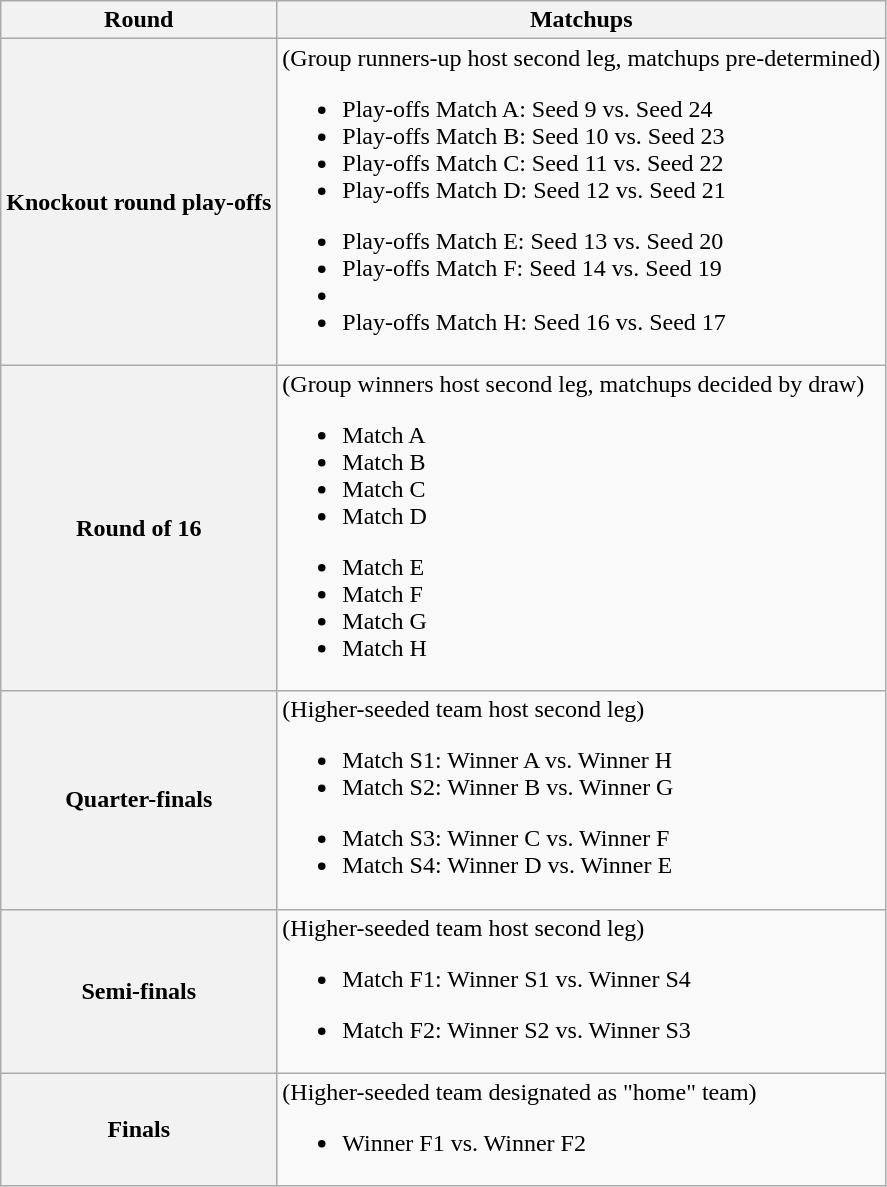<table class=wikitable>
<tr>
<th>Round</th>
<th>Matchups</th>
</tr>
<tr>
<th>Knockout round play-offs</th>
<td>(Group runners-up host second leg, matchups pre-determined)<br>
<ul><li>Play-offs Match A: Seed 9 vs. Seed 24</li><li>Play-offs Match B: Seed 10 vs. Seed 23</li><li>Play-offs Match C: Seed 11 vs. Seed 22</li><li>Play-offs Match D: Seed 12 vs. Seed 21</li></ul><ul><li>Play-offs Match E: Seed 13 vs. Seed 20</li><li>Play-offs Match F: Seed 14 vs. Seed 19</li><li></li><li>Play-offs Match H: Seed 16 vs. Seed 17</li></ul></td>
</tr>
<tr>
<th>Round of 16</th>
<td>(Group winners host second leg, matchups decided by draw)<br>
<ul><li>Match A</li><li>Match B</li><li>Match C</li><li>Match D</li></ul><ul><li>Match E</li><li>Match F</li><li>Match G</li><li>Match H</li></ul></td>
</tr>
<tr>
<th>Quarter-finals</th>
<td>(Higher-seeded team host second leg)<br>
<ul><li>Match S1: Winner A vs. Winner H</li><li>Match S2: Winner B vs. Winner G</li></ul><ul><li>Match S3: Winner C vs. Winner F</li><li>Match S4: Winner D vs. Winner E</li></ul></td>
</tr>
<tr>
<th>Semi-finals</th>
<td>(Higher-seeded team host second leg)<br>
<ul><li>Match F1: Winner S1 vs. Winner S4</li></ul><ul><li>Match F2: Winner S2 vs. Winner S3</li></ul></td>
</tr>
<tr>
<th>Finals</th>
<td>(Higher-seeded team designated as "home" team)<br><ul><li>Winner F1 vs. Winner F2</li></ul></td>
</tr>
</table>
